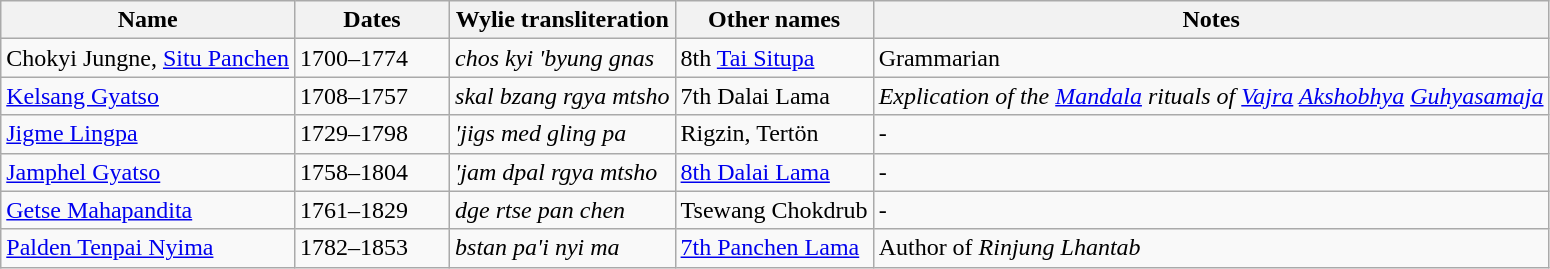<table class="wikitable">
<tr>
<th>Name</th>
<th style="width:6em">Dates</th>
<th>Wylie transliteration</th>
<th>Other names</th>
<th>Notes</th>
</tr>
<tr>
<td>Chokyi Jungne, <a href='#'>Situ Panchen</a></td>
<td>1700–1774</td>
<td><em>chos kyi 'byung gnas</em></td>
<td>8th <a href='#'>Tai Situpa</a></td>
<td>Grammarian</td>
</tr>
<tr>
<td><a href='#'>Kelsang Gyatso</a></td>
<td>1708–1757</td>
<td><em>skal bzang rgya mtsho</em></td>
<td>7th Dalai Lama</td>
<td><em>Explication of the <a href='#'>Mandala</a> rituals of <a href='#'>Vajra</a> <a href='#'>Akshobhya</a> <a href='#'>Guhyasamaja</a></em></td>
</tr>
<tr>
<td><a href='#'>Jigme Lingpa</a></td>
<td>1729–1798</td>
<td><em> 'jigs med gling pa</em></td>
<td>Rigzin, Tertön</td>
<td>-</td>
</tr>
<tr>
<td><a href='#'>Jamphel Gyatso</a></td>
<td>1758–1804</td>
<td><em> 'jam dpal rgya mtsho</em></td>
<td><a href='#'>8th Dalai Lama</a></td>
<td>-</td>
</tr>
<tr>
<td><a href='#'>Getse Mahapandita</a></td>
<td>1761–1829</td>
<td><em>dge rtse pan chen</em></td>
<td>Tsewang Chokdrub</td>
<td>-</td>
</tr>
<tr>
<td><a href='#'>Palden Tenpai Nyima</a></td>
<td>1782–1853</td>
<td><em>bstan pa'i nyi ma</em></td>
<td><a href='#'>7th Panchen Lama</a></td>
<td>Author of <em>Rinjung Lhantab</em></td>
</tr>
</table>
